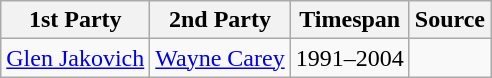<table class="wikitable">
<tr>
<th>1st Party</th>
<th>2nd Party</th>
<th>Timespan</th>
<th>Source</th>
</tr>
<tr>
<td><a href='#'>Glen Jakovich</a></td>
<td><a href='#'>Wayne Carey</a></td>
<td>1991–2004</td>
<td></td>
</tr>
</table>
